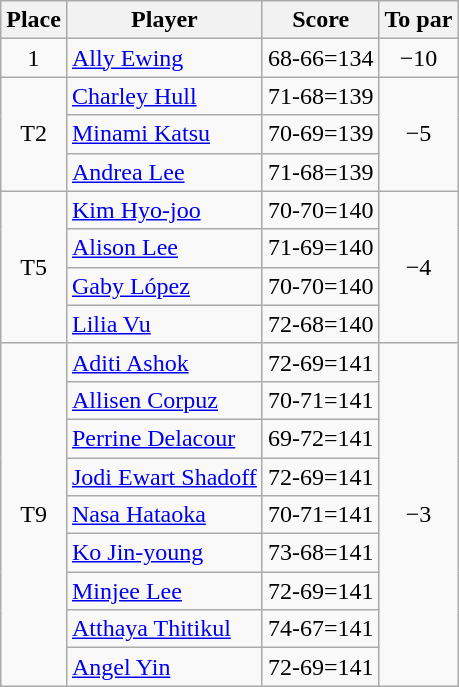<table class="wikitable">
<tr>
<th>Place</th>
<th>Player</th>
<th>Score</th>
<th>To par</th>
</tr>
<tr>
<td align=center>1</td>
<td> <a href='#'>Ally Ewing</a></td>
<td align=center>68-66=134</td>
<td align=center>−10</td>
</tr>
<tr>
<td align=center rowspan=3>T2</td>
<td> <a href='#'>Charley Hull</a></td>
<td align=center>71-68=139</td>
<td align=center rowspan=3>−5</td>
</tr>
<tr>
<td> <a href='#'>Minami Katsu</a></td>
<td align=center>70-69=139</td>
</tr>
<tr>
<td> <a href='#'>Andrea Lee</a></td>
<td align=center>71-68=139</td>
</tr>
<tr>
<td align=center rowspan=4>T5</td>
<td> <a href='#'>Kim Hyo-joo</a></td>
<td align=center>70-70=140</td>
<td align=center rowspan=4>−4</td>
</tr>
<tr>
<td> <a href='#'>Alison Lee</a></td>
<td align=center>71-69=140</td>
</tr>
<tr>
<td> <a href='#'>Gaby López</a></td>
<td align=center>70-70=140</td>
</tr>
<tr>
<td> <a href='#'>Lilia Vu</a></td>
<td align=center>72-68=140</td>
</tr>
<tr>
<td align=center rowspan=9>T9</td>
<td> <a href='#'>Aditi Ashok</a></td>
<td align=center>72-69=141</td>
<td align=center rowspan=9>−3</td>
</tr>
<tr>
<td> <a href='#'>Allisen Corpuz</a></td>
<td align=center>70-71=141</td>
</tr>
<tr>
<td> <a href='#'>Perrine Delacour</a></td>
<td align=center>69-72=141</td>
</tr>
<tr>
<td> <a href='#'>Jodi Ewart Shadoff</a></td>
<td align=center>72-69=141</td>
</tr>
<tr>
<td> <a href='#'>Nasa Hataoka</a></td>
<td align=center>70-71=141</td>
</tr>
<tr>
<td> <a href='#'>Ko Jin-young</a></td>
<td align=center>73-68=141</td>
</tr>
<tr>
<td> <a href='#'>Minjee Lee</a></td>
<td align=center>72-69=141</td>
</tr>
<tr>
<td> <a href='#'>Atthaya Thitikul</a></td>
<td align=center>74-67=141</td>
</tr>
<tr>
<td> <a href='#'>Angel Yin</a></td>
<td align=center>72-69=141</td>
</tr>
</table>
